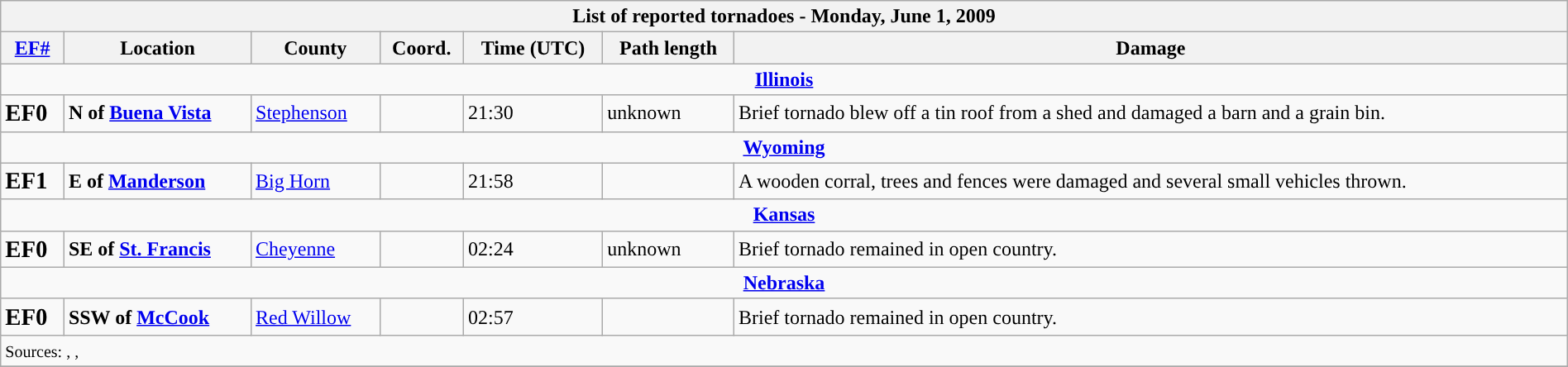<table class="wikitable collapsible" width="100%">
<tr>
<th colspan="7">List of reported tornadoes - Monday, June 1, 2009</th>
</tr>
<tr>
<th><a href='#'>EF#</a></th>
<th>Location</th>
<th>County</th>
<th>Coord.</th>
<th>Time (UTC)</th>
<th>Path length</th>
<th>Damage</th>
</tr>
<tr>
<td colspan="7" align=center><strong><a href='#'>Illinois</a></strong></td>
</tr>
<tr>
<td><big><strong>EF0</strong></big></td>
<td><strong>N of <a href='#'>Buena Vista</a></strong></td>
<td><a href='#'>Stephenson</a></td>
<td></td>
<td>21:30</td>
<td>unknown</td>
<td>Brief tornado blew off a tin roof from a shed and damaged a barn and a grain bin.</td>
</tr>
<tr>
<td colspan="7" align=center><strong><a href='#'>Wyoming</a></strong></td>
</tr>
<tr>
<td><big><strong>EF1</strong></big></td>
<td><strong>E of <a href='#'>Manderson</a></strong></td>
<td><a href='#'>Big Horn</a></td>
<td></td>
<td>21:58</td>
<td></td>
<td>A wooden corral, trees and fences were damaged and several small vehicles thrown.</td>
</tr>
<tr>
<td colspan="7" align=center><strong><a href='#'>Kansas</a></strong></td>
</tr>
<tr>
<td><big><strong>EF0</strong></big></td>
<td><strong>SE of <a href='#'>St. Francis</a></strong></td>
<td><a href='#'>Cheyenne</a></td>
<td></td>
<td>02:24</td>
<td>unknown</td>
<td>Brief tornado remained in open country.</td>
</tr>
<tr>
<td colspan="7" align=center><strong><a href='#'>Nebraska</a></strong></td>
</tr>
<tr>
<td><big><strong>EF0</strong></big></td>
<td><strong>SSW of <a href='#'>McCook</a></strong></td>
<td><a href='#'>Red Willow</a></td>
<td></td>
<td>02:57</td>
<td></td>
<td>Brief tornado remained in open country.</td>
</tr>
<tr>
<td colspan="7"><small>Sources: , , </small></td>
</tr>
<tr>
</tr>
</table>
